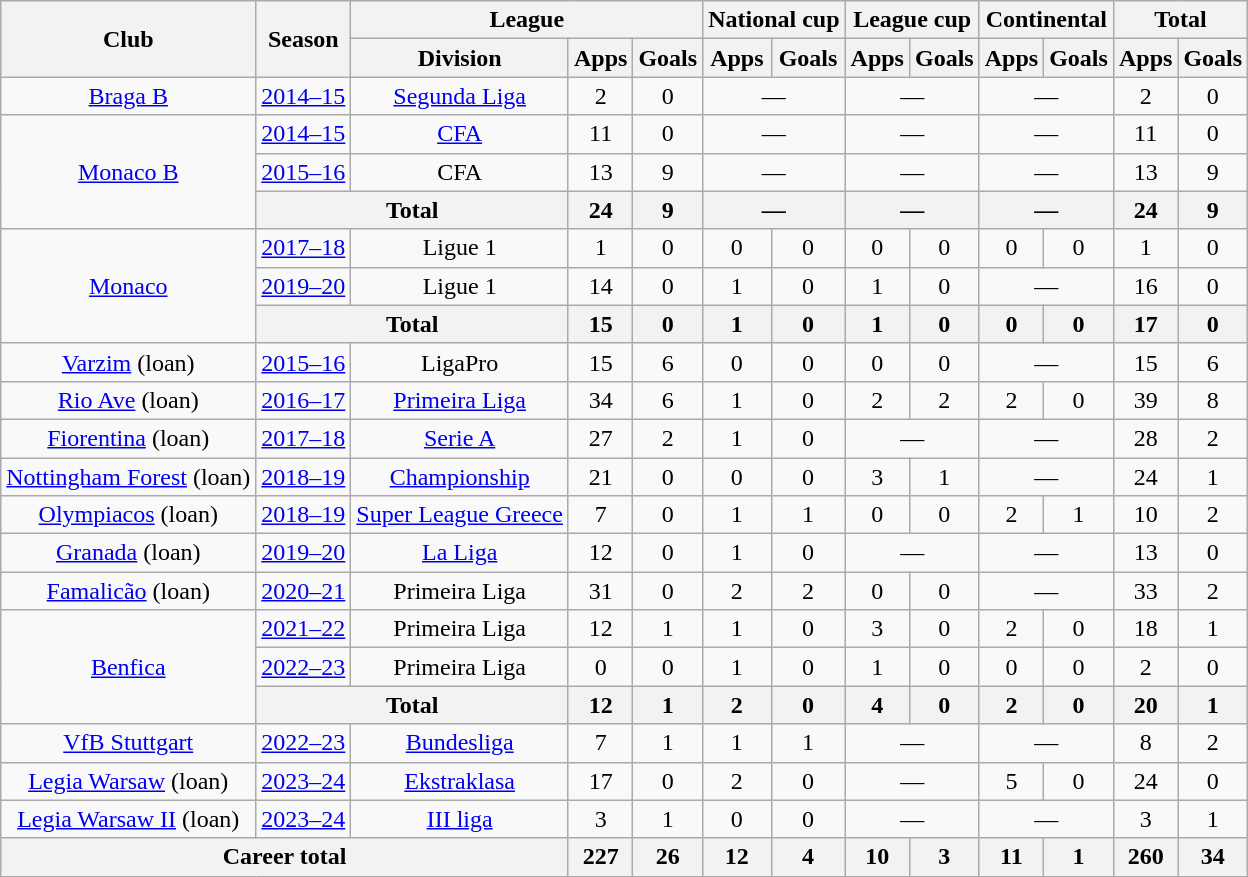<table class="wikitable" style="text-align:center">
<tr>
<th rowspan="2">Club</th>
<th rowspan="2">Season</th>
<th colspan="3">League</th>
<th colspan="2">National cup</th>
<th colspan="2">League cup</th>
<th colspan="2">Continental</th>
<th colspan="2">Total</th>
</tr>
<tr>
<th>Division</th>
<th>Apps</th>
<th>Goals</th>
<th>Apps</th>
<th>Goals</th>
<th>Apps</th>
<th>Goals</th>
<th>Apps</th>
<th>Goals</th>
<th>Apps</th>
<th>Goals</th>
</tr>
<tr>
<td><a href='#'>Braga B</a></td>
<td><a href='#'>2014–15</a></td>
<td><a href='#'>Segunda Liga</a></td>
<td>2</td>
<td>0</td>
<td colspan="2">—</td>
<td colspan="2">—</td>
<td colspan="2">—</td>
<td>2</td>
<td>0</td>
</tr>
<tr>
<td rowspan="3"><a href='#'>Monaco B</a></td>
<td><a href='#'>2014–15</a></td>
<td><a href='#'>CFA</a></td>
<td>11</td>
<td>0</td>
<td colspan="2">—</td>
<td colspan="2">—</td>
<td colspan="2">—</td>
<td>11</td>
<td>0</td>
</tr>
<tr>
<td><a href='#'>2015–16</a></td>
<td>CFA</td>
<td>13</td>
<td>9</td>
<td colspan="2">—</td>
<td colspan="2">—</td>
<td colspan="2">—</td>
<td>13</td>
<td>9</td>
</tr>
<tr>
<th colspan="2">Total</th>
<th>24</th>
<th>9</th>
<th colspan="2">—</th>
<th colspan="2">—</th>
<th colspan="2">—</th>
<th>24</th>
<th>9</th>
</tr>
<tr>
<td rowspan="3"><a href='#'>Monaco</a></td>
<td><a href='#'>2017–18</a></td>
<td>Ligue 1</td>
<td>1</td>
<td>0</td>
<td>0</td>
<td>0</td>
<td>0</td>
<td>0</td>
<td>0</td>
<td>0</td>
<td>1</td>
<td>0</td>
</tr>
<tr>
<td><a href='#'>2019–20</a></td>
<td>Ligue 1</td>
<td>14</td>
<td>0</td>
<td>1</td>
<td>0</td>
<td>1</td>
<td>0</td>
<td colspan="2">—</td>
<td>16</td>
<td>0</td>
</tr>
<tr>
<th colspan="2">Total</th>
<th>15</th>
<th>0</th>
<th>1</th>
<th>0</th>
<th>1</th>
<th>0</th>
<th>0</th>
<th>0</th>
<th>17</th>
<th>0</th>
</tr>
<tr>
<td><a href='#'>Varzim</a> (loan)</td>
<td><a href='#'>2015–16</a></td>
<td>LigaPro</td>
<td>15</td>
<td>6</td>
<td>0</td>
<td>0</td>
<td>0</td>
<td>0</td>
<td colspan="2">—</td>
<td>15</td>
<td>6</td>
</tr>
<tr>
<td><a href='#'>Rio Ave</a> (loan)</td>
<td><a href='#'>2016–17</a></td>
<td><a href='#'>Primeira Liga</a></td>
<td>34</td>
<td>6</td>
<td>1</td>
<td>0</td>
<td>2</td>
<td>2</td>
<td>2</td>
<td>0</td>
<td>39</td>
<td>8</td>
</tr>
<tr>
<td><a href='#'>Fiorentina</a> (loan)</td>
<td><a href='#'>2017–18</a></td>
<td><a href='#'>Serie A</a></td>
<td>27</td>
<td>2</td>
<td>1</td>
<td>0</td>
<td colspan="2">—</td>
<td colspan="2">—</td>
<td>28</td>
<td>2</td>
</tr>
<tr>
<td><a href='#'>Nottingham Forest</a> (loan)</td>
<td><a href='#'>2018–19</a></td>
<td><a href='#'>Championship</a></td>
<td>21</td>
<td>0</td>
<td>0</td>
<td>0</td>
<td>3</td>
<td>1</td>
<td colspan="2">—</td>
<td>24</td>
<td>1</td>
</tr>
<tr>
<td><a href='#'>Olympiacos</a> (loan)</td>
<td><a href='#'>2018–19</a></td>
<td><a href='#'>Super League Greece</a></td>
<td>7</td>
<td>0</td>
<td>1</td>
<td>1</td>
<td>0</td>
<td>0</td>
<td>2</td>
<td>1</td>
<td>10</td>
<td>2</td>
</tr>
<tr>
<td><a href='#'>Granada</a> (loan)</td>
<td><a href='#'>2019–20</a></td>
<td><a href='#'>La Liga</a></td>
<td>12</td>
<td>0</td>
<td>1</td>
<td>0</td>
<td colspan="2">—</td>
<td colspan="2">—</td>
<td>13</td>
<td>0</td>
</tr>
<tr>
<td><a href='#'>Famalicão</a> (loan)</td>
<td><a href='#'>2020–21</a></td>
<td>Primeira Liga</td>
<td>31</td>
<td>0</td>
<td>2</td>
<td>2</td>
<td>0</td>
<td>0</td>
<td colspan="2">—</td>
<td>33</td>
<td>2</td>
</tr>
<tr>
<td rowspan="3"><a href='#'>Benfica</a></td>
<td><a href='#'>2021–22</a></td>
<td>Primeira Liga</td>
<td>12</td>
<td>1</td>
<td>1</td>
<td>0</td>
<td>3</td>
<td>0</td>
<td>2</td>
<td>0</td>
<td>18</td>
<td>1</td>
</tr>
<tr>
<td><a href='#'>2022–23</a></td>
<td>Primeira Liga</td>
<td>0</td>
<td>0</td>
<td>1</td>
<td>0</td>
<td>1</td>
<td>0</td>
<td>0</td>
<td>0</td>
<td>2</td>
<td>0</td>
</tr>
<tr>
<th colspan="2">Total</th>
<th>12</th>
<th>1</th>
<th>2</th>
<th>0</th>
<th>4</th>
<th>0</th>
<th>2</th>
<th>0</th>
<th>20</th>
<th>1</th>
</tr>
<tr>
<td><a href='#'>VfB Stuttgart</a></td>
<td><a href='#'>2022–23</a></td>
<td><a href='#'>Bundesliga</a></td>
<td>7</td>
<td>1</td>
<td>1</td>
<td>1</td>
<td colspan="2">—</td>
<td colspan="2">—</td>
<td>8</td>
<td>2</td>
</tr>
<tr>
<td><a href='#'>Legia Warsaw</a> (loan)</td>
<td><a href='#'>2023–24</a></td>
<td><a href='#'>Ekstraklasa</a></td>
<td>17</td>
<td>0</td>
<td>2</td>
<td>0</td>
<td colspan="2">—</td>
<td>5</td>
<td>0</td>
<td>24</td>
<td>0</td>
</tr>
<tr>
<td><a href='#'>Legia Warsaw II</a> (loan)</td>
<td><a href='#'>2023–24</a></td>
<td><a href='#'>III liga</a></td>
<td>3</td>
<td>1</td>
<td>0</td>
<td>0</td>
<td colspan="2">—</td>
<td colspan="2">—</td>
<td>3</td>
<td>1</td>
</tr>
<tr>
<th colspan="3">Career total</th>
<th>227</th>
<th>26</th>
<th>12</th>
<th>4</th>
<th>10</th>
<th>3</th>
<th>11</th>
<th>1</th>
<th>260</th>
<th>34</th>
</tr>
</table>
